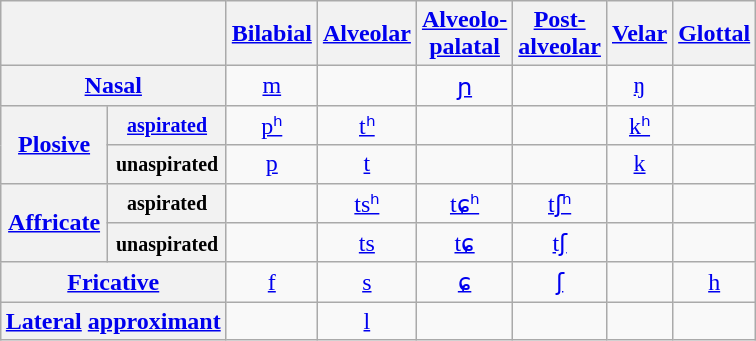<table class="wikitable IPA" style="text-align:center; margin:1em auto 1em auto">
<tr>
<th colspan=2> </th>
<th><a href='#'>Bilabial</a></th>
<th><a href='#'>Alveolar</a></th>
<th><a href='#'>Alveolo-<br>palatal</a></th>
<th><a href='#'>Post-<br>alveolar</a></th>
<th><a href='#'>Velar</a></th>
<th><a href='#'>Glottal</a></th>
</tr>
<tr>
<th colspan=2><a href='#'>Nasal</a></th>
<td><a href='#'>m</a></td>
<td></td>
<td><a href='#'>ɲ</a></td>
<td> </td>
<td><a href='#'>ŋ</a></td>
<td> </td>
</tr>
<tr>
<th rowspan=2><a href='#'>Plosive</a></th>
<th><small><a href='#'>aspirated</a></small></th>
<td><a href='#'>pʰ</a></td>
<td><a href='#'>tʰ</a></td>
<td> </td>
<td> </td>
<td><a href='#'>kʰ</a></td>
<td> </td>
</tr>
<tr>
<th><small>unaspirated</small></th>
<td><a href='#'>p</a></td>
<td><a href='#'>t</a></td>
<td> </td>
<td> </td>
<td><a href='#'>k</a></td>
<td> </td>
</tr>
<tr>
<th rowspan=2><a href='#'>Affricate</a></th>
<th><small>aspirated</small></th>
<td> </td>
<td><a href='#'>tsʰ</a></td>
<td><a href='#'>tɕʰ</a></td>
<td><a href='#'>tʃʰ</a></td>
<td> </td>
<td> </td>
</tr>
<tr>
<th><small>unaspirated</small></th>
<td> </td>
<td><a href='#'>ts</a></td>
<td><a href='#'>tɕ</a></td>
<td><a href='#'>tʃ</a></td>
<td> </td>
<td> </td>
</tr>
<tr>
<th colspan=2><a href='#'>Fricative</a></th>
<td><a href='#'>f</a></td>
<td><a href='#'>s</a></td>
<td><a href='#'>ɕ</a></td>
<td><a href='#'>ʃ</a></td>
<td> </td>
<td><a href='#'>h</a></td>
</tr>
<tr>
<th colspan=2><a href='#'>Lateral</a> <a href='#'>approximant</a></th>
<td> </td>
<td><a href='#'>l</a></td>
<td> </td>
<td> </td>
<td> </td>
<td> </td>
</tr>
</table>
